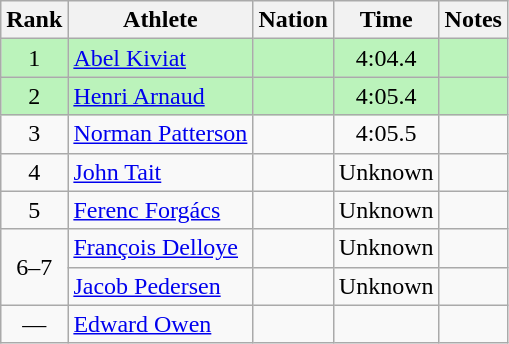<table class="wikitable sortable" style="text-align:center">
<tr>
<th>Rank</th>
<th>Athlete</th>
<th>Nation</th>
<th>Time</th>
<th>Notes</th>
</tr>
<tr bgcolor=bbf3bb>
<td>1</td>
<td align=left><a href='#'>Abel Kiviat</a></td>
<td align=left></td>
<td>4:04.4</td>
<td></td>
</tr>
<tr bgcolor=bbf3bb>
<td>2</td>
<td align=left><a href='#'>Henri Arnaud</a></td>
<td align=left></td>
<td>4:05.4</td>
<td></td>
</tr>
<tr>
<td>3</td>
<td align=left><a href='#'>Norman Patterson</a></td>
<td align=left></td>
<td>4:05.5</td>
<td></td>
</tr>
<tr>
<td>4</td>
<td align=left><a href='#'>John Tait</a></td>
<td align=left></td>
<td>Unknown</td>
<td></td>
</tr>
<tr>
<td>5</td>
<td align=left><a href='#'>Ferenc Forgács</a></td>
<td align=left></td>
<td>Unknown</td>
<td></td>
</tr>
<tr>
<td rowspan=2>6–7</td>
<td align=left><a href='#'>François Delloye</a></td>
<td align=left></td>
<td>Unknown</td>
<td></td>
</tr>
<tr>
<td align=left><a href='#'>Jacob Pedersen</a></td>
<td align=left></td>
<td>Unknown</td>
<td></td>
</tr>
<tr>
<td data-sort-value=8>—</td>
<td align=left><a href='#'>Edward Owen</a></td>
<td align=left></td>
<td></td>
<td></td>
</tr>
</table>
